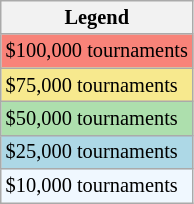<table class=wikitable style=font-size:85%>
<tr>
<th>Legend</th>
</tr>
<tr style=background:#f88379>
<td>$100,000 tournaments</td>
</tr>
<tr style=background:#f7e98e>
<td>$75,000 tournaments</td>
</tr>
<tr style=background:#addfad>
<td>$50,000 tournaments</td>
</tr>
<tr style=background:lightblue>
<td>$25,000 tournaments</td>
</tr>
<tr style=background:#f0f8ff>
<td>$10,000 tournaments</td>
</tr>
</table>
